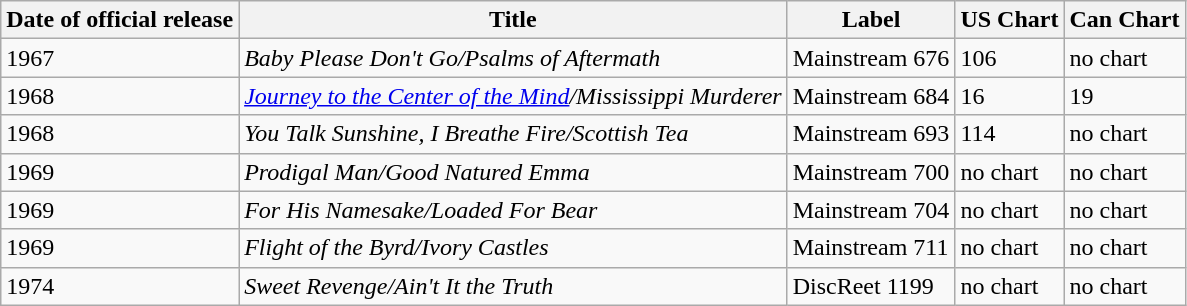<table class="wikitable">
<tr>
<th>Date of official release</th>
<th>Title</th>
<th>Label</th>
<th>US Chart</th>
<th>Can Chart</th>
</tr>
<tr>
<td>1967</td>
<td><em>Baby Please Don't Go/Psalms of Aftermath</em></td>
<td>Mainstream 676</td>
<td>106</td>
<td>no chart</td>
</tr>
<tr>
<td>1968</td>
<td><em><a href='#'>Journey to the Center of the Mind</a>/Mississippi Murderer</em></td>
<td>Mainstream 684</td>
<td>16</td>
<td>19</td>
</tr>
<tr>
<td>1968</td>
<td><em>You Talk Sunshine, I Breathe Fire/Scottish Tea</em></td>
<td>Mainstream 693</td>
<td>114</td>
<td>no chart</td>
</tr>
<tr>
<td>1969</td>
<td><em>Prodigal Man/Good Natured Emma</em></td>
<td>Mainstream 700</td>
<td>no chart</td>
<td>no chart</td>
</tr>
<tr>
<td>1969</td>
<td><em>For His Namesake/Loaded For Bear</em></td>
<td>Mainstream 704</td>
<td>no chart</td>
<td>no chart</td>
</tr>
<tr>
<td>1969</td>
<td><em>Flight of the Byrd/Ivory Castles</em></td>
<td>Mainstream 711</td>
<td>no chart</td>
<td>no chart</td>
</tr>
<tr>
<td>1974</td>
<td><em>Sweet Revenge/Ain't It the Truth</em></td>
<td>DiscReet 1199</td>
<td>no chart</td>
<td>no chart</td>
</tr>
</table>
